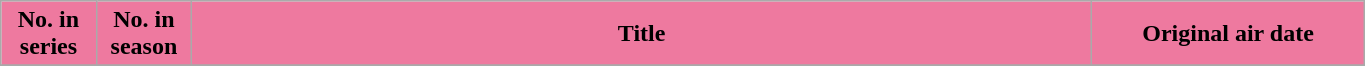<table class="wikitable plainrowheaders" style="width:72%;">
<tr>
<th scope="col" style="background-color: #EE799F; color: #000000;" width=7%>No. in<br>series</th>
<th scope="col" style="background-color: #EE799F; color: #000000;" width=7%>No. in<br>season</th>
<th scope="col" style="background-color: #EE799F; color: #000000;">Title</th>
<th scope="col" style="background-color: #EE799F; color: #000000;" width=20%>Original air date</th>
</tr>
<tr>
</tr>
</table>
